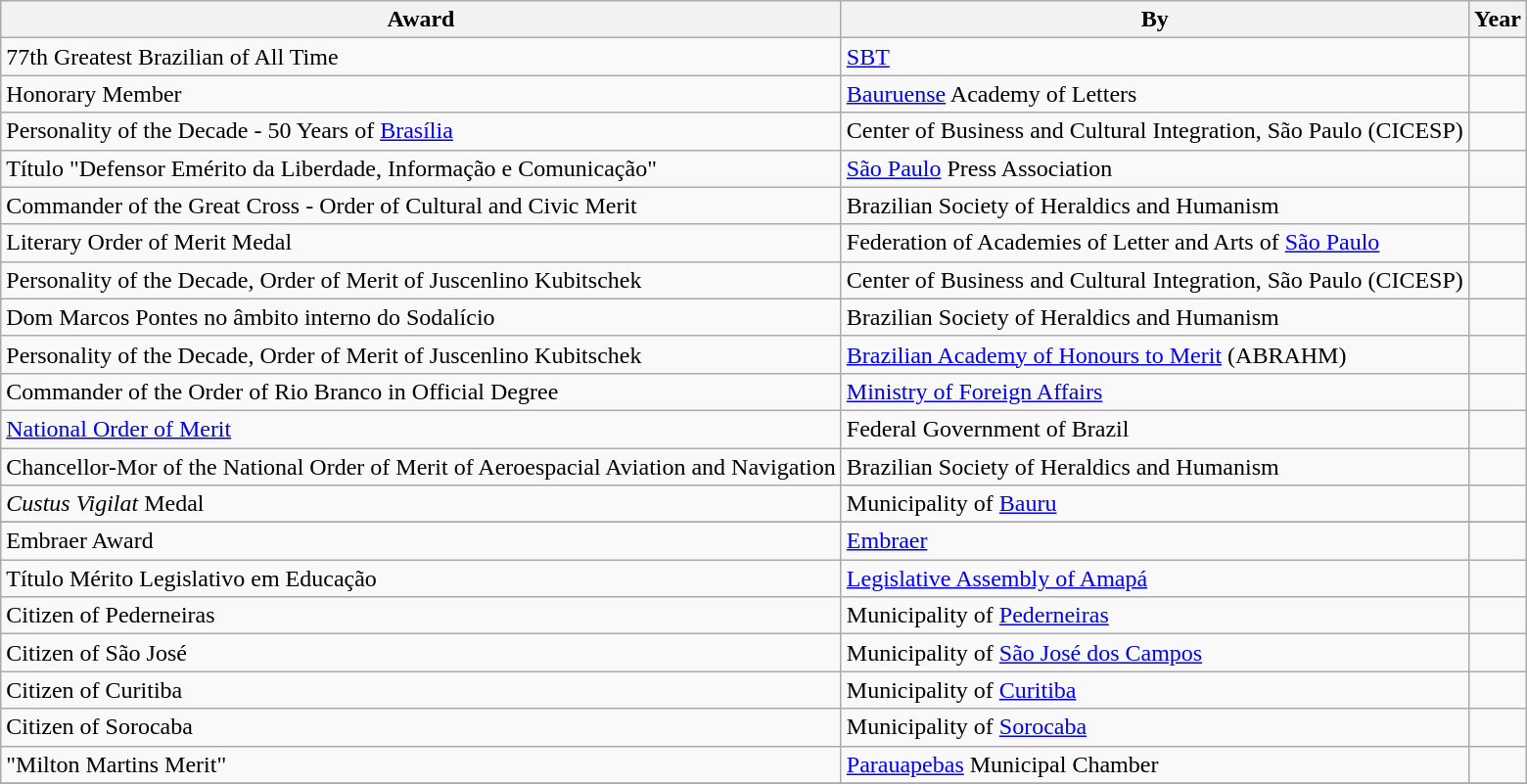<table class="wikitable">
<tr>
<th>Award</th>
<th>By</th>
<th>Year</th>
</tr>
<tr>
<td>77th Greatest Brazilian of All Time</td>
<td><a href='#'>SBT</a></td>
<td></td>
</tr>
<tr>
<td>Honorary Member</td>
<td><a href='#'>Bauruense</a> Academy of Letters</td>
<td></td>
</tr>
<tr>
<td>Personality of the Decade - 50 Years of <a href='#'>Brasília</a></td>
<td>Center of Business and Cultural Integration, São Paulo (CICESP)</td>
<td></td>
</tr>
<tr>
<td>Título "Defensor Emérito da Liberdade, Informação e Comunicação"</td>
<td><a href='#'>São Paulo</a> Press Association</td>
<td></td>
</tr>
<tr>
<td>Commander of the Great Cross - Order of Cultural and Civic Merit</td>
<td>Brazilian Society of Heraldics and Humanism</td>
<td></td>
</tr>
<tr>
<td>Literary Order of Merit Medal</td>
<td>Federation of Academies of Letter and Arts of <a href='#'>São Paulo</a></td>
<td></td>
</tr>
<tr>
<td>Personality of the  Decade, Order of Merit of Juscenlino Kubitschek</td>
<td>Center of Business and Cultural Integration, São Paulo (CICESP)</td>
<td></td>
</tr>
<tr>
<td>Dom Marcos Pontes no âmbito interno do Sodalício</td>
<td>Brazilian Society of Heraldics and Humanism</td>
<td></td>
</tr>
<tr>
<td>Personality of the  Decade, Order of Merit of Juscenlino Kubitschek</td>
<td><a href='#'>Brazilian Academy of Honours to Merit</a> (ABRAHM)</td>
<td></td>
</tr>
<tr>
<td>Commander of the Order of Rio Branco in Official Degree</td>
<td><a href='#'>Ministry of Foreign Affairs</a></td>
<td></td>
</tr>
<tr>
<td><a href='#'>National Order of Merit</a></td>
<td>Federal Government of Brazil</td>
<td></td>
</tr>
<tr>
<td>Chancellor-Mor of the National Order of Merit of Aeroespacial Aviation and Navigation</td>
<td>Brazilian Society of Heraldics and Humanism</td>
<td></td>
</tr>
<tr>
<td><em>Custus Vigilat</em> Medal</td>
<td>Municipality of <a href='#'>Bauru</a></td>
<td></td>
</tr>
<tr>
</tr>
<tr>
<td>Embraer Award</td>
<td><a href='#'>Embraer</a></td>
<td></td>
</tr>
<tr>
<td>Título Mérito Legislativo em Educação</td>
<td><a href='#'>Legislative Assembly of Amapá</a></td>
<td></td>
</tr>
<tr>
<td>Citizen of Pederneiras</td>
<td>Municipality of <a href='#'>Pederneiras</a></td>
<td></td>
</tr>
<tr>
<td>Citizen of São José</td>
<td>Municipality of <a href='#'>São José dos Campos</a></td>
<td></td>
</tr>
<tr>
<td>Citizen of Curitiba</td>
<td>Municipality of <a href='#'>Curitiba</a></td>
<td></td>
</tr>
<tr>
<td>Citizen of Sorocaba</td>
<td>Municipality of <a href='#'>Sorocaba</a></td>
<td></td>
</tr>
<tr>
<td>"Milton Martins Merit"</td>
<td><a href='#'>Parauapebas</a> Municipal Chamber</td>
<td></td>
</tr>
<tr>
</tr>
</table>
